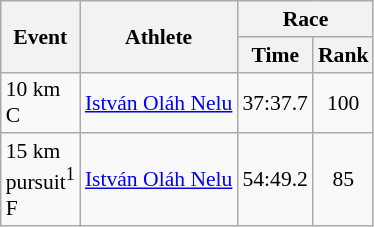<table class="wikitable" border="1" style="font-size:90%">
<tr>
<th rowspan=2>Event</th>
<th rowspan=2>Athlete</th>
<th colspan=2>Race</th>
</tr>
<tr>
<th>Time</th>
<th>Rank</th>
</tr>
<tr>
<td>10 km <br> C</td>
<td><a href='#'>István Oláh Nelu</a></td>
<td align=center>37:37.7</td>
<td align=center>100</td>
</tr>
<tr>
<td>15 km <br> pursuit<sup>1</sup> <br> F</td>
<td><a href='#'>István Oláh Nelu</a></td>
<td align=center>54:49.2</td>
<td align=center>85</td>
</tr>
</table>
